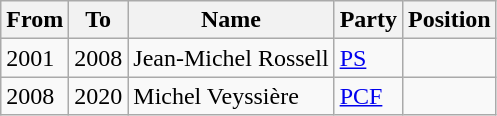<table class="wikitable">
<tr>
<th>From</th>
<th>To</th>
<th>Name</th>
<th>Party</th>
<th>Position</th>
</tr>
<tr>
<td>2001</td>
<td>2008</td>
<td>Jean-Michel Rossell</td>
<td><a href='#'>PS</a></td>
<td></td>
</tr>
<tr>
<td>2008</td>
<td>2020</td>
<td>Michel Veyssière</td>
<td><a href='#'>PCF</a></td>
<td></td>
</tr>
</table>
